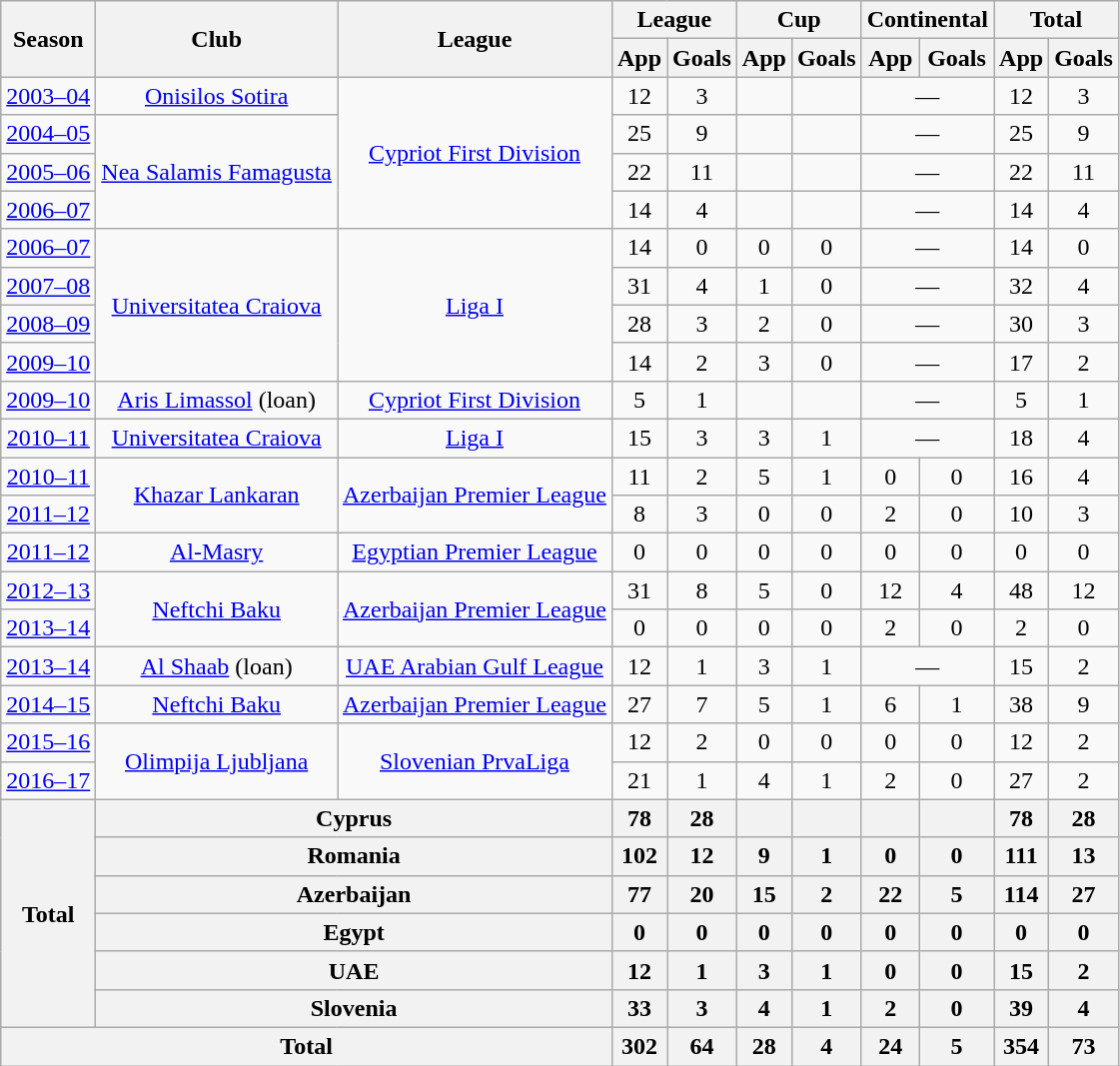<table class="wikitable">
<tr>
<th rowspan=2>Season</th>
<th ! rowspan=2>Club</th>
<th ! rowspan=2>League</th>
<th ! colspan=2>League</th>
<th ! colspan=2>Cup</th>
<th ! colspan=2>Continental</th>
<th colspan=3>Total</th>
</tr>
<tr>
<th>App</th>
<th>Goals</th>
<th>App</th>
<th>Goals</th>
<th>App</th>
<th>Goals</th>
<th>App</th>
<th>Goals</th>
</tr>
<tr align=center>
<td><a href='#'>2003–04</a></td>
<td><a href='#'>Onisilos Sotira</a></td>
<td rowspan="4"><a href='#'>Cypriot First Division</a></td>
<td>12</td>
<td>3</td>
<td></td>
<td></td>
<td colspan="2">—</td>
<td>12</td>
<td>3</td>
</tr>
<tr align=center>
<td><a href='#'>2004–05</a></td>
<td rowspan="3"><a href='#'>Nea Salamis Famagusta</a></td>
<td>25</td>
<td>9</td>
<td></td>
<td></td>
<td colspan="2">—</td>
<td>25</td>
<td>9</td>
</tr>
<tr align=center>
<td><a href='#'>2005–06</a></td>
<td>22</td>
<td>11</td>
<td></td>
<td></td>
<td colspan="2">—</td>
<td>22</td>
<td>11</td>
</tr>
<tr align=center>
<td><a href='#'>2006–07</a></td>
<td>14</td>
<td>4</td>
<td></td>
<td></td>
<td colspan="2">—</td>
<td>14</td>
<td>4</td>
</tr>
<tr align=center>
<td><a href='#'>2006–07</a></td>
<td rowspan="4"><a href='#'>Universitatea Craiova</a></td>
<td rowspan="4"><a href='#'>Liga I</a></td>
<td>14</td>
<td>0</td>
<td>0</td>
<td>0</td>
<td colspan="2">—</td>
<td>14</td>
<td>0</td>
</tr>
<tr align=center>
<td><a href='#'>2007–08</a></td>
<td>31</td>
<td>4</td>
<td>1</td>
<td>0</td>
<td colspan="2">—</td>
<td>32</td>
<td>4</td>
</tr>
<tr align=center>
<td><a href='#'>2008–09</a></td>
<td>28</td>
<td>3</td>
<td>2</td>
<td>0</td>
<td colspan="2">—</td>
<td>30</td>
<td>3</td>
</tr>
<tr align=center>
<td><a href='#'>2009–10</a></td>
<td>14</td>
<td>2</td>
<td>3</td>
<td>0</td>
<td colspan="2">—</td>
<td>17</td>
<td>2</td>
</tr>
<tr align=center>
<td><a href='#'>2009–10</a></td>
<td><a href='#'>Aris Limassol</a> (loan)</td>
<td><a href='#'>Cypriot First Division</a></td>
<td>5</td>
<td>1</td>
<td></td>
<td></td>
<td colspan="2">—</td>
<td>5</td>
<td>1</td>
</tr>
<tr align=center>
<td><a href='#'>2010–11</a></td>
<td><a href='#'>Universitatea Craiova</a></td>
<td><a href='#'>Liga I</a></td>
<td>15</td>
<td>3</td>
<td>3</td>
<td>1</td>
<td colspan="2">—</td>
<td>18</td>
<td>4</td>
</tr>
<tr align=center>
<td><a href='#'>2010–11</a></td>
<td rowspan="2"><a href='#'>Khazar Lankaran</a></td>
<td rowspan="2"><a href='#'>Azerbaijan Premier League</a></td>
<td>11</td>
<td>2</td>
<td>5</td>
<td>1</td>
<td>0</td>
<td>0</td>
<td>16</td>
<td>4</td>
</tr>
<tr align=center>
<td><a href='#'>2011–12</a></td>
<td>8</td>
<td>3</td>
<td>0</td>
<td>0</td>
<td>2</td>
<td>0</td>
<td>10</td>
<td>3</td>
</tr>
<tr align=center>
<td><a href='#'>2011–12</a></td>
<td><a href='#'>Al-Masry</a></td>
<td><a href='#'>Egyptian Premier League</a></td>
<td>0</td>
<td>0</td>
<td>0</td>
<td>0</td>
<td>0</td>
<td>0</td>
<td>0</td>
<td>0</td>
</tr>
<tr align=center>
<td><a href='#'>2012–13</a></td>
<td rowspan="2"><a href='#'>Neftchi Baku</a></td>
<td rowspan="2"><a href='#'>Azerbaijan Premier League</a></td>
<td>31</td>
<td>8</td>
<td>5</td>
<td>0</td>
<td>12</td>
<td>4</td>
<td>48</td>
<td>12</td>
</tr>
<tr align=center>
<td><a href='#'>2013–14</a></td>
<td>0</td>
<td>0</td>
<td>0</td>
<td>0</td>
<td>2</td>
<td>0</td>
<td>2</td>
<td>0</td>
</tr>
<tr align=center>
<td><a href='#'>2013–14</a></td>
<td><a href='#'>Al Shaab</a> (loan)</td>
<td><a href='#'>UAE Arabian Gulf League</a></td>
<td>12</td>
<td>1</td>
<td>3</td>
<td>1</td>
<td colspan="2">—</td>
<td>15</td>
<td>2</td>
</tr>
<tr align=center>
<td><a href='#'>2014–15</a></td>
<td><a href='#'>Neftchi Baku</a></td>
<td><a href='#'>Azerbaijan Premier League</a></td>
<td>27</td>
<td>7</td>
<td>5</td>
<td>1</td>
<td>6</td>
<td>1</td>
<td>38</td>
<td>9</td>
</tr>
<tr align=center>
<td><a href='#'>2015–16</a></td>
<td rowspan="2"><a href='#'>Olimpija Ljubljana</a></td>
<td rowspan="2"><a href='#'>Slovenian PrvaLiga</a></td>
<td>12</td>
<td>2</td>
<td>0</td>
<td>0</td>
<td>0</td>
<td>0</td>
<td>12</td>
<td>2</td>
</tr>
<tr align=center>
<td><a href='#'>2016–17</a></td>
<td>21</td>
<td>1</td>
<td>4</td>
<td>1</td>
<td>2</td>
<td>0</td>
<td>27</td>
<td>2</td>
</tr>
<tr align=center>
<th rowspan="6">Total</th>
<th ! colspan="2">Cyprus</th>
<th>78</th>
<th>28</th>
<th></th>
<th></th>
<th></th>
<th></th>
<th>78</th>
<th>28</th>
</tr>
<tr align=center>
<th colspan="2">Romania</th>
<th>102</th>
<th>12</th>
<th>9</th>
<th>1</th>
<th>0</th>
<th>0</th>
<th>111</th>
<th>13</th>
</tr>
<tr align=center>
<th colspan="2">Azerbaijan</th>
<th>77</th>
<th>20</th>
<th>15</th>
<th>2</th>
<th>22</th>
<th>5</th>
<th>114</th>
<th>27</th>
</tr>
<tr align=center>
<th colspan="2">Egypt</th>
<th>0</th>
<th>0</th>
<th>0</th>
<th>0</th>
<th>0</th>
<th>0</th>
<th>0</th>
<th>0</th>
</tr>
<tr align=center>
<th colspan="2">UAE</th>
<th>12</th>
<th>1</th>
<th>3</th>
<th>1</th>
<th>0</th>
<th>0</th>
<th>15</th>
<th>2</th>
</tr>
<tr align=center>
<th colspan="2">Slovenia</th>
<th>33</th>
<th>3</th>
<th>4</th>
<th>1</th>
<th>2</th>
<th>0</th>
<th>39</th>
<th>4</th>
</tr>
<tr align=center>
<th colspan="3">Total</th>
<th>302</th>
<th>64</th>
<th>28</th>
<th>4</th>
<th>24</th>
<th>5</th>
<th>354</th>
<th>73</th>
</tr>
</table>
